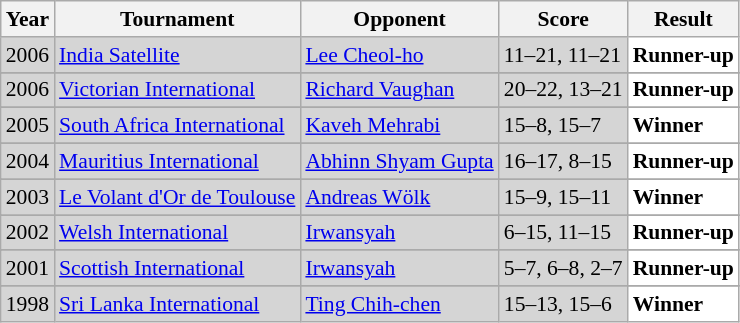<table class="sortable wikitable" style="font-size: 90%;">
<tr>
<th>Year</th>
<th>Tournament</th>
<th>Opponent</th>
<th>Score</th>
<th>Result</th>
</tr>
<tr style="background:#D5D5D5">
<td align="center">2006</td>
<td align="left"><a href='#'>India Satellite</a></td>
<td align="left"> <a href='#'>Lee Cheol-ho</a></td>
<td align="left">11–21, 11–21</td>
<td style="text-align:left; background:white"> <strong>Runner-up</strong></td>
</tr>
<tr>
</tr>
<tr style="background:#D5D5D5">
<td align="center">2006</td>
<td align="left"><a href='#'>Victorian International</a></td>
<td align="left"> <a href='#'>Richard Vaughan</a></td>
<td align="left">20–22, 13–21</td>
<td style="text-align:left; background:white"> <strong>Runner-up</strong></td>
</tr>
<tr>
</tr>
<tr style="background:#D5D5D5">
<td align="center">2005</td>
<td align="left"><a href='#'>South Africa International</a></td>
<td align="left"> <a href='#'>Kaveh Mehrabi</a></td>
<td align="left">15–8, 15–7</td>
<td style="text-align:left; background:white"> <strong>Winner</strong></td>
</tr>
<tr>
</tr>
<tr style="background:#D5D5D5">
<td align="center">2004</td>
<td align="left"><a href='#'>Mauritius International</a></td>
<td align="left"> <a href='#'>Abhinn Shyam Gupta</a></td>
<td align="left">16–17, 8–15</td>
<td style="text-align:left; background:white"> <strong>Runner-up</strong></td>
</tr>
<tr>
</tr>
<tr style="background:#D5D5D5">
<td align="center">2003</td>
<td align="left"><a href='#'>Le Volant d'Or de Toulouse</a></td>
<td align="left"> <a href='#'>Andreas Wölk</a></td>
<td align="left">15–9, 15–11</td>
<td style="text-align:left; background:white"> <strong>Winner</strong></td>
</tr>
<tr>
</tr>
<tr style="background:#D5D5D5">
<td align="center">2002</td>
<td align="left"><a href='#'>Welsh International</a></td>
<td align="left"> <a href='#'>Irwansyah</a></td>
<td align="left">6–15, 11–15</td>
<td style="text-align:left; background:white"> <strong>Runner-up</strong></td>
</tr>
<tr>
</tr>
<tr style="background:#D5D5D5">
<td align="center">2001</td>
<td align="left"><a href='#'>Scottish International</a></td>
<td align="left"> <a href='#'>Irwansyah</a></td>
<td align="left">5–7, 6–8, 2–7</td>
<td style="text-align:left; background:white"> <strong>Runner-up</strong></td>
</tr>
<tr>
</tr>
<tr style="background:#D5D5D5">
<td align="center">1998</td>
<td align="left"><a href='#'>Sri Lanka International</a></td>
<td align="left"> <a href='#'>Ting Chih-chen</a></td>
<td align="left">15–13, 15–6</td>
<td style="text-align:left; background:white"> <strong>Winner</strong></td>
</tr>
</table>
